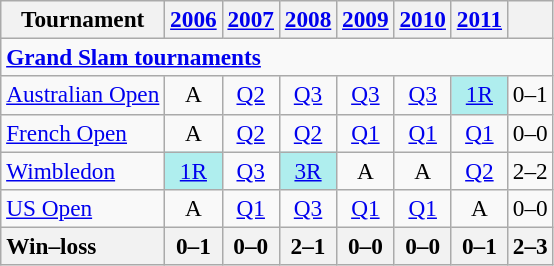<table class=wikitable style=text-align:center;font-size:97%>
<tr>
<th>Tournament</th>
<th><a href='#'>2006</a></th>
<th><a href='#'>2007</a></th>
<th><a href='#'>2008</a></th>
<th><a href='#'>2009</a></th>
<th><a href='#'>2010</a></th>
<th><a href='#'>2011</a></th>
<th></th>
</tr>
<tr>
<td colspan=10 align=left><strong><a href='#'>Grand Slam tournaments</a></strong></td>
</tr>
<tr>
<td align=left><a href='#'>Australian Open</a></td>
<td>A</td>
<td><a href='#'>Q2</a></td>
<td><a href='#'>Q3</a></td>
<td><a href='#'>Q3</a></td>
<td><a href='#'>Q3</a></td>
<td bgcolor=afeeee><a href='#'>1R</a></td>
<td>0–1</td>
</tr>
<tr>
<td align=left><a href='#'>French Open</a></td>
<td>A</td>
<td><a href='#'>Q2</a></td>
<td><a href='#'>Q2</a></td>
<td><a href='#'>Q1</a></td>
<td><a href='#'>Q1</a></td>
<td><a href='#'>Q1</a></td>
<td>0–0</td>
</tr>
<tr>
<td align=left><a href='#'>Wimbledon</a></td>
<td bgcolor=afeeee><a href='#'>1R</a></td>
<td><a href='#'>Q3</a></td>
<td bgcolor=afeeee><a href='#'>3R</a></td>
<td>A</td>
<td>A</td>
<td><a href='#'>Q2</a></td>
<td>2–2</td>
</tr>
<tr>
<td align=left><a href='#'>US Open</a></td>
<td>A</td>
<td><a href='#'>Q1</a></td>
<td><a href='#'>Q3</a></td>
<td><a href='#'>Q1</a></td>
<td><a href='#'>Q1</a></td>
<td>A</td>
<td>0–0</td>
</tr>
<tr>
<th style=text-align:left>Win–loss</th>
<th>0–1</th>
<th>0–0</th>
<th>2–1</th>
<th>0–0</th>
<th>0–0</th>
<th>0–1</th>
<th>2–3</th>
</tr>
</table>
